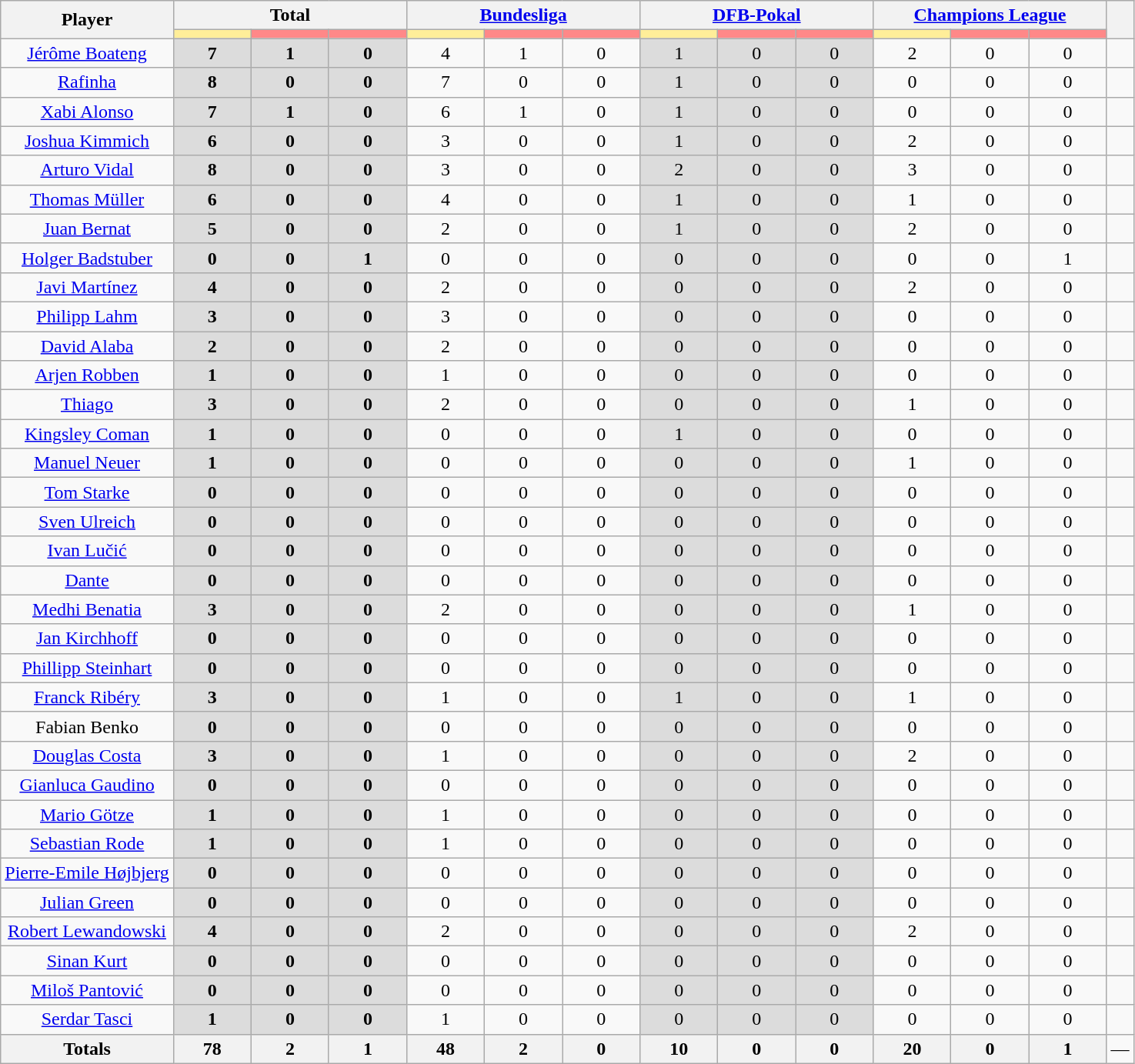<table class="wikitable" style="text-align:center">
<tr>
<th rowspan="2">Player</th>
<th colspan="3">Total</th>
<th colspan="3"><a href='#'>Bundesliga</a></th>
<th colspan="3"><a href='#'>DFB-Pokal</a></th>
<th colspan="3"><a href='#'>Champions League</a></th>
<th rowspan="2"></th>
</tr>
<tr>
<th style="width:60px;background:#fe9"></th>
<th style="width:60px;background:#ff8888"></th>
<th style="width:60px;background:#ff8888"></th>
<th style="width:60px;background:#fe9"></th>
<th style="width:60px;background:#ff8888"></th>
<th style="width:60px;background:#ff8888"></th>
<th style="width:60px;background:#fe9"></th>
<th style="width:60px;background:#ff8888"></th>
<th style="width:60px;background:#ff8888"></th>
<th style="width:60px;background:#fe9"></th>
<th style="width:60px;background:#ff8888"></th>
<th style="width:60px;background:#ff8888"></th>
</tr>
<tr>
<td><a href='#'>Jérôme Boateng</a></td>
<td style="background:#DCDCDC"><strong>7</strong> </td>
<td style="background:#DCDCDC"><strong>1</strong> </td>
<td style="background:#DCDCDC"><strong>0</strong> </td>
<td>4 </td>
<td>1 </td>
<td>0 </td>
<td style="background:#DCDCDC">1 </td>
<td style="background:#DCDCDC">0 </td>
<td style="background:#DCDCDC">0 </td>
<td>2 </td>
<td>0 </td>
<td>0 </td>
<td></td>
</tr>
<tr>
<td><a href='#'>Rafinha</a></td>
<td style="background:#DCDCDC"><strong>8</strong> </td>
<td style="background:#DCDCDC"><strong>0</strong> </td>
<td style="background:#DCDCDC"><strong>0</strong> </td>
<td>7 </td>
<td>0 </td>
<td>0 </td>
<td style="background:#DCDCDC">1 </td>
<td style="background:#DCDCDC">0 </td>
<td style="background:#DCDCDC">0 </td>
<td>0 </td>
<td>0 </td>
<td>0 </td>
<td></td>
</tr>
<tr>
<td><a href='#'>Xabi Alonso</a></td>
<td style="background:#DCDCDC"><strong>7</strong> </td>
<td style="background:#DCDCDC"><strong>1</strong> </td>
<td style="background:#DCDCDC"><strong>0</strong> </td>
<td>6 </td>
<td>1 </td>
<td>0 </td>
<td style="background:#DCDCDC">1 </td>
<td style="background:#DCDCDC">0 </td>
<td style="background:#DCDCDC">0 </td>
<td>0 </td>
<td>0 </td>
<td>0 </td>
<td></td>
</tr>
<tr>
<td><a href='#'>Joshua Kimmich</a></td>
<td style="background:#DCDCDC"><strong>6</strong> </td>
<td style="background:#DCDCDC"><strong>0</strong> </td>
<td style="background:#DCDCDC"><strong>0</strong> </td>
<td>3 </td>
<td>0 </td>
<td>0 </td>
<td style="background:#DCDCDC">1 </td>
<td style="background:#DCDCDC">0 </td>
<td style="background:#DCDCDC">0 </td>
<td>2 </td>
<td>0 </td>
<td>0 </td>
<td></td>
</tr>
<tr>
<td><a href='#'>Arturo Vidal</a></td>
<td style="background:#DCDCDC"><strong>8</strong> </td>
<td style="background:#DCDCDC"><strong>0</strong> </td>
<td style="background:#DCDCDC"><strong>0</strong> </td>
<td>3 </td>
<td>0 </td>
<td>0 </td>
<td style="background:#DCDCDC">2 </td>
<td style="background:#DCDCDC">0 </td>
<td style="background:#DCDCDC">0 </td>
<td>3 </td>
<td>0 </td>
<td>0 </td>
<td></td>
</tr>
<tr>
<td><a href='#'>Thomas Müller</a></td>
<td style="background:#DCDCDC"><strong>6</strong> </td>
<td style="background:#DCDCDC"><strong>0</strong> </td>
<td style="background:#DCDCDC"><strong>0</strong> </td>
<td>4 </td>
<td>0 </td>
<td>0 </td>
<td style="background:#DCDCDC">1 </td>
<td style="background:#DCDCDC">0 </td>
<td style="background:#DCDCDC">0 </td>
<td>1 </td>
<td>0 </td>
<td>0 </td>
<td></td>
</tr>
<tr>
<td><a href='#'>Juan Bernat</a></td>
<td style="background:#DCDCDC"><strong>5</strong> </td>
<td style="background:#DCDCDC"><strong>0</strong> </td>
<td style="background:#DCDCDC"><strong>0</strong> </td>
<td>2 </td>
<td>0 </td>
<td>0 </td>
<td style="background:#DCDCDC">1 </td>
<td style="background:#DCDCDC">0 </td>
<td style="background:#DCDCDC">0 </td>
<td>2 </td>
<td>0 </td>
<td>0 </td>
<td></td>
</tr>
<tr>
<td><a href='#'>Holger Badstuber</a></td>
<td style="background:#DCDCDC"><strong>0</strong> </td>
<td style="background:#DCDCDC"><strong>0</strong> </td>
<td style="background:#DCDCDC"><strong>1</strong> </td>
<td>0 </td>
<td>0 </td>
<td>0 </td>
<td style="background:#DCDCDC">0 </td>
<td style="background:#DCDCDC">0 </td>
<td style="background:#DCDCDC">0 </td>
<td>0 </td>
<td>0 </td>
<td>1 </td>
<td></td>
</tr>
<tr>
<td><a href='#'>Javi Martínez</a></td>
<td style="background:#DCDCDC"><strong>4</strong> </td>
<td style="background:#DCDCDC"><strong>0</strong> </td>
<td style="background:#DCDCDC"><strong>0</strong> </td>
<td>2 </td>
<td>0 </td>
<td>0 </td>
<td style="background:#DCDCDC">0 </td>
<td style="background:#DCDCDC">0 </td>
<td style="background:#DCDCDC">0 </td>
<td>2 </td>
<td>0 </td>
<td>0 </td>
<td></td>
</tr>
<tr>
<td><a href='#'>Philipp Lahm</a></td>
<td style="background:#DCDCDC"><strong>3</strong> </td>
<td style="background:#DCDCDC"><strong>0</strong> </td>
<td style="background:#DCDCDC"><strong>0</strong> </td>
<td>3 </td>
<td>0 </td>
<td>0 </td>
<td style="background:#DCDCDC">0 </td>
<td style="background:#DCDCDC">0 </td>
<td style="background:#DCDCDC">0 </td>
<td>0 </td>
<td>0 </td>
<td>0 </td>
<td></td>
</tr>
<tr>
<td><a href='#'>David Alaba</a></td>
<td style="background:#DCDCDC"><strong>2</strong> </td>
<td style="background:#DCDCDC"><strong>0</strong> </td>
<td style="background:#DCDCDC"><strong>0</strong> </td>
<td>2 </td>
<td>0 </td>
<td>0 </td>
<td style="background:#DCDCDC">0 </td>
<td style="background:#DCDCDC">0 </td>
<td style="background:#DCDCDC">0 </td>
<td>0 </td>
<td>0 </td>
<td>0 </td>
<td></td>
</tr>
<tr>
<td><a href='#'>Arjen Robben</a></td>
<td style="background:#DCDCDC"><strong>1</strong> </td>
<td style="background:#DCDCDC"><strong>0</strong> </td>
<td style="background:#DCDCDC"><strong>0</strong> </td>
<td>1 </td>
<td>0 </td>
<td>0 </td>
<td style="background:#DCDCDC">0 </td>
<td style="background:#DCDCDC">0 </td>
<td style="background:#DCDCDC">0 </td>
<td>0 </td>
<td>0 </td>
<td>0 </td>
<td></td>
</tr>
<tr>
<td><a href='#'>Thiago</a></td>
<td style="background:#DCDCDC"><strong>3</strong> </td>
<td style="background:#DCDCDC"><strong>0</strong> </td>
<td style="background:#DCDCDC"><strong>0</strong> </td>
<td>2 </td>
<td>0 </td>
<td>0 </td>
<td style="background:#DCDCDC">0 </td>
<td style="background:#DCDCDC">0 </td>
<td style="background:#DCDCDC">0 </td>
<td>1 </td>
<td>0 </td>
<td>0 </td>
<td></td>
</tr>
<tr>
<td><a href='#'>Kingsley Coman</a></td>
<td style="background:#DCDCDC"><strong>1</strong> </td>
<td style="background:#DCDCDC"><strong>0</strong> </td>
<td style="background:#DCDCDC"><strong>0</strong> </td>
<td>0 </td>
<td>0 </td>
<td>0 </td>
<td style="background:#DCDCDC">1 </td>
<td style="background:#DCDCDC">0 </td>
<td style="background:#DCDCDC">0 </td>
<td>0 </td>
<td>0 </td>
<td>0 </td>
<td></td>
</tr>
<tr>
<td><a href='#'>Manuel Neuer</a></td>
<td style="background:#DCDCDC"><strong>1</strong> </td>
<td style="background:#DCDCDC"><strong>0</strong> </td>
<td style="background:#DCDCDC"><strong>0</strong> </td>
<td>0 </td>
<td>0 </td>
<td>0 </td>
<td style="background:#DCDCDC">0 </td>
<td style="background:#DCDCDC">0 </td>
<td style="background:#DCDCDC">0 </td>
<td>1 </td>
<td>0 </td>
<td>0 </td>
<td></td>
</tr>
<tr>
<td><a href='#'>Tom Starke</a></td>
<td style="background:#DCDCDC"><strong>0</strong> </td>
<td style="background:#DCDCDC"><strong>0</strong> </td>
<td style="background:#DCDCDC"><strong>0</strong> </td>
<td>0 </td>
<td>0 </td>
<td>0 </td>
<td style="background:#DCDCDC">0 </td>
<td style="background:#DCDCDC">0 </td>
<td style="background:#DCDCDC">0 </td>
<td>0 </td>
<td>0 </td>
<td>0 </td>
<td></td>
</tr>
<tr>
<td><a href='#'>Sven Ulreich</a></td>
<td style="background:#DCDCDC"><strong>0</strong> </td>
<td style="background:#DCDCDC"><strong>0</strong> </td>
<td style="background:#DCDCDC"><strong>0</strong> </td>
<td>0 </td>
<td>0 </td>
<td>0 </td>
<td style="background:#DCDCDC">0 </td>
<td style="background:#DCDCDC">0 </td>
<td style="background:#DCDCDC">0 </td>
<td>0 </td>
<td>0 </td>
<td>0 </td>
<td></td>
</tr>
<tr>
<td><a href='#'>Ivan Lučić</a></td>
<td style="background:#DCDCDC"><strong>0</strong> </td>
<td style="background:#DCDCDC"><strong>0</strong> </td>
<td style="background:#DCDCDC"><strong>0</strong> </td>
<td>0 </td>
<td>0 </td>
<td>0 </td>
<td style="background:#DCDCDC">0 </td>
<td style="background:#DCDCDC">0 </td>
<td style="background:#DCDCDC">0 </td>
<td>0 </td>
<td>0 </td>
<td>0 </td>
<td></td>
</tr>
<tr>
<td><a href='#'>Dante</a></td>
<td style="background:#DCDCDC"><strong>0</strong> </td>
<td style="background:#DCDCDC"><strong>0</strong> </td>
<td style="background:#DCDCDC"><strong>0</strong> </td>
<td>0 </td>
<td>0 </td>
<td>0 </td>
<td style="background:#DCDCDC">0 </td>
<td style="background:#DCDCDC">0 </td>
<td style="background:#DCDCDC">0 </td>
<td>0 </td>
<td>0 </td>
<td>0 </td>
<td></td>
</tr>
<tr>
<td><a href='#'>Medhi Benatia</a></td>
<td style="background:#DCDCDC"><strong>3</strong> </td>
<td style="background:#DCDCDC"><strong>0</strong> </td>
<td style="background:#DCDCDC"><strong>0</strong> </td>
<td>2 </td>
<td>0 </td>
<td>0 </td>
<td style="background:#DCDCDC">0 </td>
<td style="background:#DCDCDC">0 </td>
<td style="background:#DCDCDC">0 </td>
<td>1 </td>
<td>0 </td>
<td>0 </td>
<td></td>
</tr>
<tr>
<td><a href='#'>Jan Kirchhoff</a></td>
<td style="background:#DCDCDC"><strong>0</strong> </td>
<td style="background:#DCDCDC"><strong>0</strong> </td>
<td style="background:#DCDCDC"><strong>0</strong> </td>
<td>0 </td>
<td>0 </td>
<td>0 </td>
<td style="background:#DCDCDC">0 </td>
<td style="background:#DCDCDC">0 </td>
<td style="background:#DCDCDC">0 </td>
<td>0 </td>
<td>0 </td>
<td>0 </td>
<td></td>
</tr>
<tr>
<td><a href='#'>Phillipp Steinhart</a></td>
<td style="background:#DCDCDC"><strong>0</strong> </td>
<td style="background:#DCDCDC"><strong>0</strong> </td>
<td style="background:#DCDCDC"><strong>0</strong> </td>
<td>0 </td>
<td>0 </td>
<td>0 </td>
<td style="background:#DCDCDC">0 </td>
<td style="background:#DCDCDC">0 </td>
<td style="background:#DCDCDC">0 </td>
<td>0 </td>
<td>0 </td>
<td>0 </td>
<td></td>
</tr>
<tr>
<td><a href='#'>Franck Ribéry</a></td>
<td style="background:#DCDCDC"><strong>3</strong> </td>
<td style="background:#DCDCDC"><strong>0</strong> </td>
<td style="background:#DCDCDC"><strong>0</strong> </td>
<td>1 </td>
<td>0 </td>
<td>0 </td>
<td style="background:#DCDCDC">1 </td>
<td style="background:#DCDCDC">0 </td>
<td style="background:#DCDCDC">0 </td>
<td>1 </td>
<td>0 </td>
<td>0 </td>
<td></td>
</tr>
<tr>
<td>Fabian Benko</td>
<td style="background:#DCDCDC"><strong>0</strong> </td>
<td style="background:#DCDCDC"><strong>0</strong> </td>
<td style="background:#DCDCDC"><strong>0</strong> </td>
<td>0 </td>
<td>0 </td>
<td>0 </td>
<td style="background:#DCDCDC">0 </td>
<td style="background:#DCDCDC">0 </td>
<td style="background:#DCDCDC">0 </td>
<td>0 </td>
<td>0 </td>
<td>0 </td>
<td></td>
</tr>
<tr>
<td><a href='#'>Douglas Costa</a></td>
<td style="background:#DCDCDC"><strong>3</strong> </td>
<td style="background:#DCDCDC"><strong>0</strong> </td>
<td style="background:#DCDCDC"><strong>0</strong> </td>
<td>1 </td>
<td>0 </td>
<td>0 </td>
<td style="background:#DCDCDC">0 </td>
<td style="background:#DCDCDC">0 </td>
<td style="background:#DCDCDC">0 </td>
<td>2 </td>
<td>0 </td>
<td>0 </td>
<td></td>
</tr>
<tr>
<td><a href='#'>Gianluca Gaudino</a></td>
<td style="background:#DCDCDC"><strong>0</strong> </td>
<td style="background:#DCDCDC"><strong>0</strong> </td>
<td style="background:#DCDCDC"><strong>0</strong> </td>
<td>0 </td>
<td>0 </td>
<td>0 </td>
<td style="background:#DCDCDC">0 </td>
<td style="background:#DCDCDC">0 </td>
<td style="background:#DCDCDC">0 </td>
<td>0 </td>
<td>0 </td>
<td>0 </td>
<td></td>
</tr>
<tr>
<td><a href='#'>Mario Götze</a></td>
<td style="background:#DCDCDC"><strong>1</strong> </td>
<td style="background:#DCDCDC"><strong>0</strong> </td>
<td style="background:#DCDCDC"><strong>0</strong> </td>
<td>1 </td>
<td>0 </td>
<td>0 </td>
<td style="background:#DCDCDC">0 </td>
<td style="background:#DCDCDC">0 </td>
<td style="background:#DCDCDC">0 </td>
<td>0 </td>
<td>0 </td>
<td>0 </td>
<td></td>
</tr>
<tr>
<td><a href='#'>Sebastian Rode</a></td>
<td style="background:#DCDCDC"><strong>1</strong> </td>
<td style="background:#DCDCDC"><strong>0</strong> </td>
<td style="background:#DCDCDC"><strong>0</strong> </td>
<td>1 </td>
<td>0 </td>
<td>0 </td>
<td style="background:#DCDCDC">0 </td>
<td style="background:#DCDCDC">0 </td>
<td style="background:#DCDCDC">0 </td>
<td>0 </td>
<td>0 </td>
<td>0 </td>
<td></td>
</tr>
<tr>
<td><a href='#'>Pierre-Emile Højbjerg</a></td>
<td style="background:#DCDCDC"><strong>0</strong> </td>
<td style="background:#DCDCDC"><strong>0</strong> </td>
<td style="background:#DCDCDC"><strong>0</strong> </td>
<td>0 </td>
<td>0 </td>
<td>0 </td>
<td style="background:#DCDCDC">0 </td>
<td style="background:#DCDCDC">0 </td>
<td style="background:#DCDCDC">0 </td>
<td>0 </td>
<td>0 </td>
<td>0 </td>
<td></td>
</tr>
<tr>
<td><a href='#'>Julian Green</a></td>
<td style="background:#DCDCDC"><strong>0</strong> </td>
<td style="background:#DCDCDC"><strong>0</strong> </td>
<td style="background:#DCDCDC"><strong>0</strong> </td>
<td>0 </td>
<td>0 </td>
<td>0 </td>
<td style="background:#DCDCDC">0 </td>
<td style="background:#DCDCDC">0 </td>
<td style="background:#DCDCDC">0 </td>
<td>0 </td>
<td>0 </td>
<td>0 </td>
<td></td>
</tr>
<tr>
<td><a href='#'>Robert Lewandowski</a></td>
<td style="background:#DCDCDC"><strong>4</strong> </td>
<td style="background:#DCDCDC"><strong>0</strong> </td>
<td style="background:#DCDCDC"><strong>0</strong> </td>
<td>2 </td>
<td>0 </td>
<td>0 </td>
<td style="background:#DCDCDC">0 </td>
<td style="background:#DCDCDC">0 </td>
<td style="background:#DCDCDC">0 </td>
<td>2 </td>
<td>0 </td>
<td>0 </td>
<td></td>
</tr>
<tr>
<td><a href='#'>Sinan Kurt</a></td>
<td style="background:#DCDCDC"><strong>0</strong> </td>
<td style="background:#DCDCDC"><strong>0</strong> </td>
<td style="background:#DCDCDC"><strong>0</strong> </td>
<td>0 </td>
<td>0 </td>
<td>0 </td>
<td style="background:#DCDCDC">0 </td>
<td style="background:#DCDCDC">0 </td>
<td style="background:#DCDCDC">0 </td>
<td>0 </td>
<td>0 </td>
<td>0 </td>
<td></td>
</tr>
<tr>
<td><a href='#'>Miloš Pantović</a></td>
<td style="background:#DCDCDC"><strong>0</strong> </td>
<td style="background:#DCDCDC"><strong>0</strong> </td>
<td style="background:#DCDCDC"><strong>0</strong> </td>
<td>0 </td>
<td>0 </td>
<td>0 </td>
<td style="background:#DCDCDC">0 </td>
<td style="background:#DCDCDC">0 </td>
<td style="background:#DCDCDC">0 </td>
<td>0 </td>
<td>0 </td>
<td>0 </td>
<td></td>
</tr>
<tr>
<td><a href='#'>Serdar Tasci</a></td>
<td style="background:#DCDCDC"><strong>1</strong> </td>
<td style="background:#DCDCDC"><strong>0</strong> </td>
<td style="background:#DCDCDC"><strong>0</strong> </td>
<td>1 </td>
<td>0 </td>
<td>0 </td>
<td style="background:#DCDCDC">0 </td>
<td style="background:#DCDCDC">0 </td>
<td style="background:#DCDCDC">0 </td>
<td>0 </td>
<td>0 </td>
<td>0 </td>
<td></td>
</tr>
<tr>
<th>Totals</th>
<th>78 </th>
<th>2 </th>
<th>1 </th>
<th>48 </th>
<th>2 </th>
<th>0 </th>
<th>10 </th>
<th>0 </th>
<th>0 </th>
<th>20 </th>
<th>0 </th>
<th>1 </th>
<td>—</td>
</tr>
</table>
